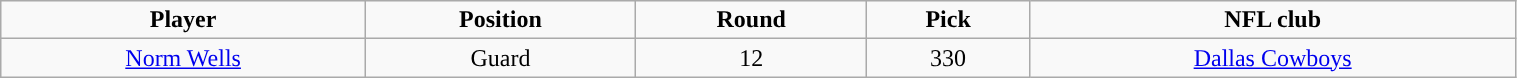<table class="wikitable" width="80%">
<tr align="center">
<td><strong>Player</strong></td>
<td><strong>Position</strong></td>
<td><strong>Round</strong></td>
<td><strong>Pick</strong></td>
<td><strong>NFL club</strong></td>
</tr>
<tr align="center" bgcolor="">
<td><a href='#'>Norm Wells</a></td>
<td>Guard</td>
<td>12</td>
<td>330</td>
<td><a href='#'>Dallas Cowboys</a></td>
</tr>
</table>
